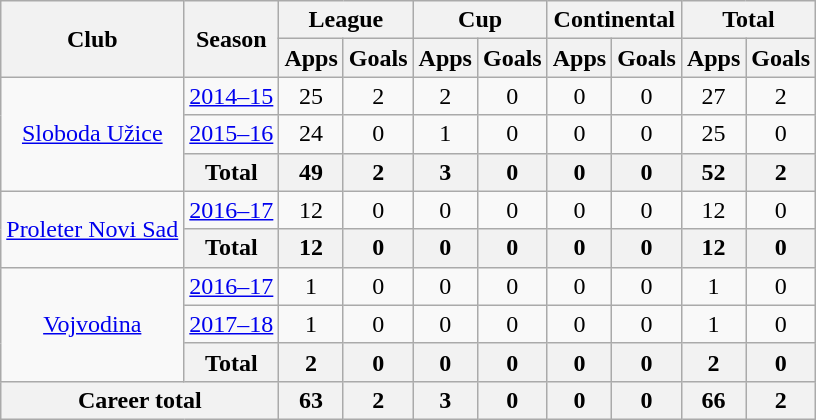<table class="wikitable" style="text-align:center">
<tr>
<th rowspan="2">Club</th>
<th rowspan="2">Season</th>
<th colspan="2">League</th>
<th colspan="2">Cup</th>
<th colspan="2">Continental</th>
<th colspan="2">Total</th>
</tr>
<tr>
<th>Apps</th>
<th>Goals</th>
<th>Apps</th>
<th>Goals</th>
<th>Apps</th>
<th>Goals</th>
<th>Apps</th>
<th>Goals</th>
</tr>
<tr>
<td rowspan="3"><a href='#'>Sloboda Užice</a></td>
<td><a href='#'>2014–15</a></td>
<td>25</td>
<td>2</td>
<td>2</td>
<td>0</td>
<td>0</td>
<td>0</td>
<td>27</td>
<td>2</td>
</tr>
<tr>
<td><a href='#'>2015–16</a></td>
<td>24</td>
<td>0</td>
<td>1</td>
<td>0</td>
<td>0</td>
<td>0</td>
<td>25</td>
<td>0</td>
</tr>
<tr>
<th>Total</th>
<th>49</th>
<th>2</th>
<th>3</th>
<th>0</th>
<th>0</th>
<th>0</th>
<th>52</th>
<th>2</th>
</tr>
<tr>
<td rowspan="2"><a href='#'>Proleter Novi Sad</a></td>
<td><a href='#'>2016–17</a></td>
<td>12</td>
<td>0</td>
<td>0</td>
<td>0</td>
<td>0</td>
<td>0</td>
<td>12</td>
<td>0</td>
</tr>
<tr>
<th>Total</th>
<th>12</th>
<th>0</th>
<th>0</th>
<th>0</th>
<th>0</th>
<th>0</th>
<th>12</th>
<th>0</th>
</tr>
<tr>
<td rowspan="3"><a href='#'>Vojvodina</a></td>
<td><a href='#'>2016–17</a></td>
<td>1</td>
<td>0</td>
<td>0</td>
<td>0</td>
<td>0</td>
<td>0</td>
<td>1</td>
<td>0</td>
</tr>
<tr>
<td><a href='#'>2017–18</a></td>
<td>1</td>
<td>0</td>
<td>0</td>
<td>0</td>
<td>0</td>
<td>0</td>
<td>1</td>
<td>0</td>
</tr>
<tr>
<th>Total</th>
<th>2</th>
<th>0</th>
<th>0</th>
<th>0</th>
<th>0</th>
<th>0</th>
<th>2</th>
<th>0</th>
</tr>
<tr>
<th colspan="2">Career total</th>
<th>63</th>
<th>2</th>
<th>3</th>
<th>0</th>
<th>0</th>
<th>0</th>
<th>66</th>
<th>2</th>
</tr>
</table>
